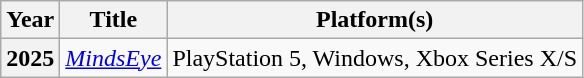<table class="wikitable sortable plainrowheaders">
<tr>
<th scope="col">Year</th>
<th scope="col">Title</th>
<th scope="col">Platform(s)</th>
</tr>
<tr>
<th scope="row">2025</th>
<td><em><a href='#'>MindsEye</a></em></td>
<td>PlayStation 5, Windows, Xbox Series X/S</td>
</tr>
</table>
